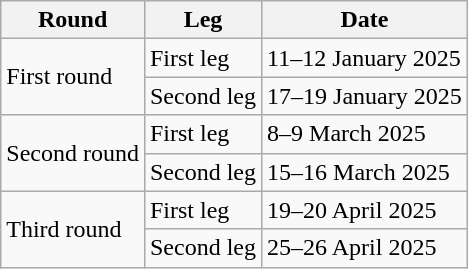<table class="wikitable">
<tr>
<th>Round</th>
<th>Leg</th>
<th>Date</th>
</tr>
<tr>
<td rowspan=2>First round</td>
<td>First leg</td>
<td>11–12 January 2025</td>
</tr>
<tr>
<td>Second leg</td>
<td>17–19 January 2025</td>
</tr>
<tr>
<td rowspan=2>Second round</td>
<td>First leg</td>
<td>8–9 March 2025</td>
</tr>
<tr>
<td>Second leg</td>
<td>15–16 March 2025</td>
</tr>
<tr>
<td rowspan=2>Third round</td>
<td>First leg</td>
<td>19–20 April 2025</td>
</tr>
<tr>
<td>Second leg</td>
<td>25–26 April 2025</td>
</tr>
</table>
